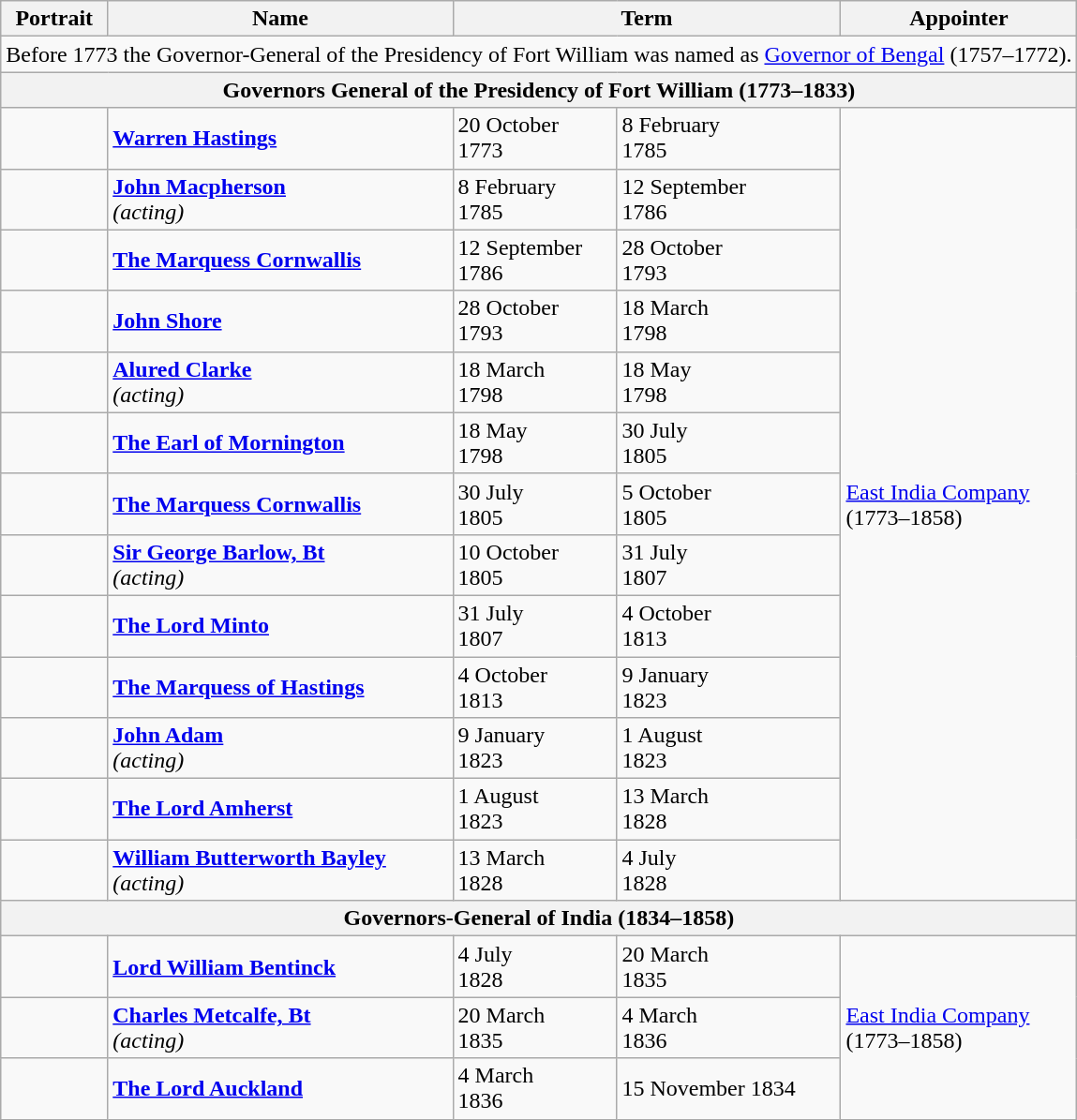<table class="wikitable">
<tr>
<th>Portrait</th>
<th>Name</th>
<th colspan="2">Term</th>
<th>Appointer</th>
</tr>
<tr>
<td colspan="5">Before 1773 the Governor-General of the Presidency of Fort William was named as <a href='#'>Governor of Bengal</a> (1757–1772).</td>
</tr>
<tr>
<th colspan="5"><strong>Governors General of the Presidency of Fort William (1773–1833)</strong></th>
</tr>
<tr>
<td></td>
<td><strong><a href='#'>Warren Hastings</a></strong></td>
<td>20 October<br>1773</td>
<td>8 February<br>1785</td>
<td rowspan="13"><a href='#'>East India Company</a><br>(1773–1858)</td>
</tr>
<tr>
<td></td>
<td><strong><a href='#'>John Macpherson</a></strong><br><em>(acting)</em></td>
<td>8 February<br>1785</td>
<td>12 September<br>1786</td>
</tr>
<tr>
<td></td>
<td><strong><a href='#'>The Marquess Cornwallis</a></strong></td>
<td>12 September<br>1786</td>
<td>28 October<br>1793</td>
</tr>
<tr>
<td></td>
<td><strong><a href='#'>John Shore</a></strong></td>
<td>28 October<br>1793</td>
<td>18 March<br>1798</td>
</tr>
<tr>
<td></td>
<td><strong><a href='#'>Alured Clarke</a></strong><br><em>(acting)</em></td>
<td>18 March<br>1798</td>
<td>18 May<br>1798</td>
</tr>
<tr>
<td></td>
<td><strong><a href='#'>The Earl of Mornington</a></strong></td>
<td>18 May<br>1798</td>
<td>30 July<br>1805</td>
</tr>
<tr>
<td></td>
<td><strong><a href='#'>The Marquess Cornwallis</a></strong></td>
<td>30 July<br>1805</td>
<td>5 October<br>1805</td>
</tr>
<tr>
<td></td>
<td><strong><a href='#'>Sir George Barlow, Bt</a></strong><br><em>(acting)</em></td>
<td>10 October<br>1805</td>
<td>31 July<br>1807</td>
</tr>
<tr>
<td></td>
<td><strong><a href='#'>The Lord Minto</a></strong></td>
<td>31 July<br>1807</td>
<td>4 October<br>1813</td>
</tr>
<tr>
<td></td>
<td><strong><a href='#'>The Marquess of Hastings</a></strong></td>
<td>4 October<br>1813</td>
<td>9 January<br>1823</td>
</tr>
<tr>
<td></td>
<td><strong><a href='#'>John Adam</a></strong><br><em>(acting)</em></td>
<td>9 January<br>1823</td>
<td>1 August<br>1823</td>
</tr>
<tr>
<td></td>
<td><strong><a href='#'>The Lord Amherst</a></strong></td>
<td>1 August<br>1823</td>
<td>13 March<br>1828</td>
</tr>
<tr>
<td></td>
<td><strong><a href='#'>William Butterworth Bayley</a></strong><br><em>(acting)</em></td>
<td>13 March<br>1828</td>
<td>4 July<br>1828</td>
</tr>
<tr>
<th colspan="5">Governors-General of India (1834–1858)</th>
</tr>
<tr>
<td></td>
<td><strong><a href='#'>Lord William Bentinck</a></strong></td>
<td>4 July<br>1828</td>
<td>20 March<br>1835</td>
<td rowspan="3"><a href='#'>East India Company</a><br>(1773–1858)</td>
</tr>
<tr>
<td></td>
<td><strong><a href='#'>Charles Metcalfe, Bt</a></strong><br><em>(acting)</em></td>
<td>20 March<br>1835</td>
<td>4 March<br>1836</td>
</tr>
<tr>
<td></td>
<td><strong><a href='#'>The Lord Auckland</a></strong></td>
<td>4 March<br>1836</td>
<td>15 November 1834</td>
</tr>
</table>
